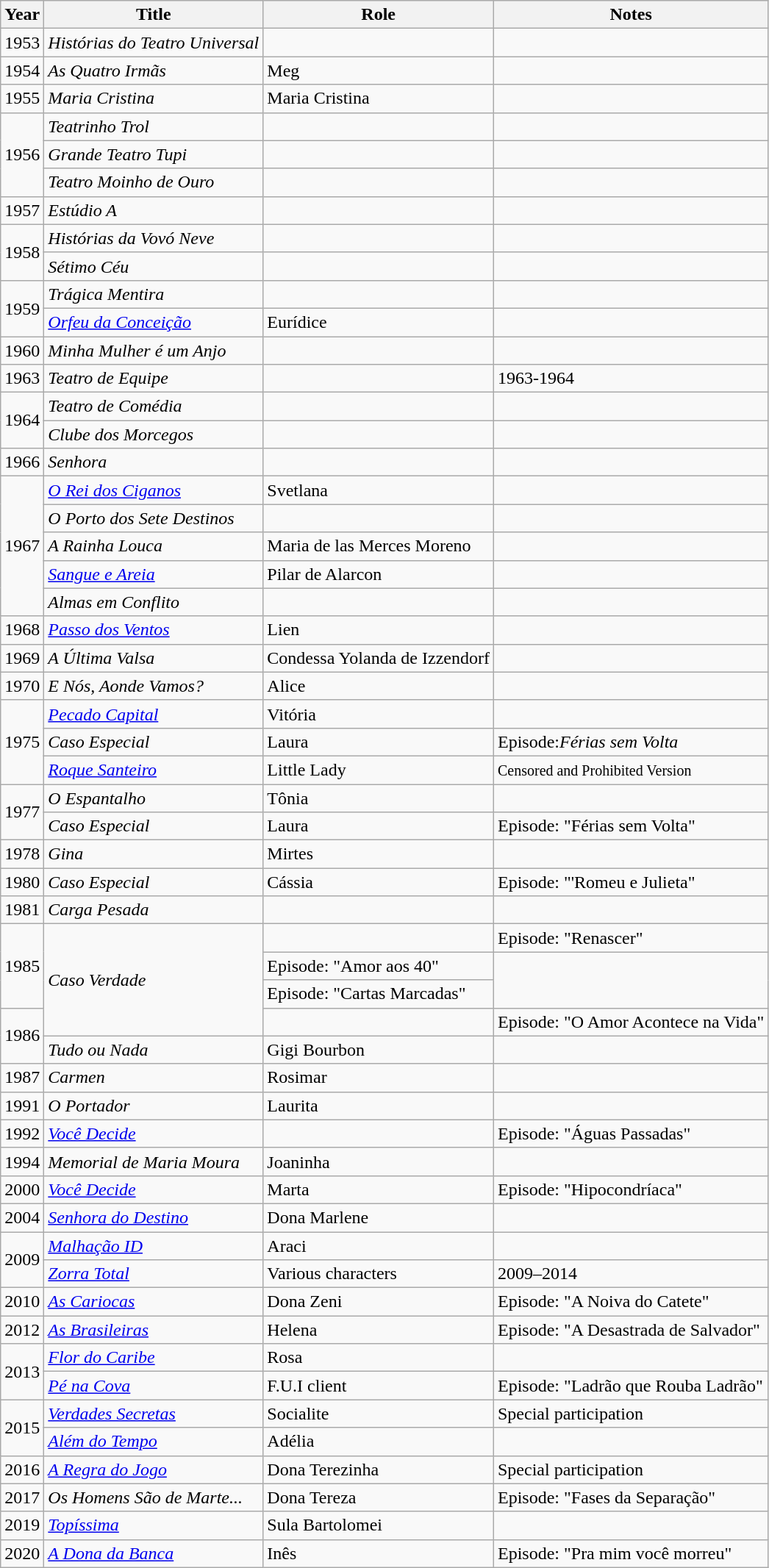<table class="wikitable">
<tr>
<th>Year</th>
<th>Title</th>
<th>Role</th>
<th>Notes</th>
</tr>
<tr>
<td>1953</td>
<td><em>Histórias do Teatro Universal</em></td>
<td></td>
<td></td>
</tr>
<tr>
<td>1954</td>
<td><em>As Quatro Irmãs</em></td>
<td>Meg</td>
<td></td>
</tr>
<tr>
<td>1955</td>
<td><em>Maria Cristina</em></td>
<td>Maria Cristina</td>
<td></td>
</tr>
<tr>
<td rowspan="3">1956</td>
<td><em>Teatrinho Trol</em></td>
<td></td>
<td></td>
</tr>
<tr>
<td><em>Grande Teatro Tupi</em></td>
<td></td>
<td></td>
</tr>
<tr>
<td><em>Teatro Moinho de Ouro</em></td>
<td></td>
<td></td>
</tr>
<tr>
<td>1957</td>
<td><em>Estúdio A</em></td>
<td></td>
<td></td>
</tr>
<tr>
<td rowspan="2">1958</td>
<td><em>Histórias da Vovó Neve</em></td>
<td></td>
<td></td>
</tr>
<tr>
<td><em>Sétimo Céu</em></td>
<td></td>
<td></td>
</tr>
<tr>
<td rowspan="2">1959</td>
<td><em>Trágica Mentira</em></td>
<td></td>
<td></td>
</tr>
<tr>
<td><em><a href='#'>Orfeu da Conceição</a></em></td>
<td>Eurídice</td>
<td></td>
</tr>
<tr>
<td>1960</td>
<td><em>Minha Mulher é um Anjo</em></td>
<td></td>
<td></td>
</tr>
<tr>
<td>1963</td>
<td><em>Teatro de Equipe</em></td>
<td></td>
<td>1963-1964</td>
</tr>
<tr>
<td rowspan="2">1964</td>
<td><em>Teatro de Comédia</em></td>
<td></td>
<td></td>
</tr>
<tr>
<td><em>Clube dos Morcegos</em></td>
<td></td>
<td></td>
</tr>
<tr>
<td>1966</td>
<td><em>Senhora</em></td>
<td></td>
<td></td>
</tr>
<tr>
<td rowspan="5">1967</td>
<td><em><a href='#'>O Rei dos Ciganos</a></em></td>
<td>Svetlana</td>
<td></td>
</tr>
<tr>
<td><em>O Porto dos Sete Destinos</em></td>
<td></td>
<td></td>
</tr>
<tr>
<td><em>A Rainha Louca</em></td>
<td>Maria de las Merces Moreno</td>
<td></td>
</tr>
<tr>
<td><em><a href='#'>Sangue e Areia</a></em></td>
<td>Pilar de Alarcon</td>
<td></td>
</tr>
<tr>
<td><em>Almas em Conflito</em></td>
<td></td>
<td></td>
</tr>
<tr>
<td>1968</td>
<td><em><a href='#'>Passo dos Ventos</a></em></td>
<td>Lien</td>
<td></td>
</tr>
<tr>
<td>1969</td>
<td><em>A Última Valsa</em></td>
<td>Condessa Yolanda de Izzendorf</td>
<td></td>
</tr>
<tr>
<td>1970</td>
<td><em>E Nós, Aonde Vamos?</em></td>
<td>Alice</td>
<td></td>
</tr>
<tr>
<td rowspan="3">1975</td>
<td><em><a href='#'>Pecado Capital</a></em></td>
<td>Vitória</td>
<td></td>
</tr>
<tr>
<td><em>Caso Especial</em></td>
<td>Laura</td>
<td>Episode:<em>Férias sem Volta</em></td>
</tr>
<tr>
<td><em><a href='#'>Roque Santeiro</a></em></td>
<td>Little Lady</td>
<td><small>Censored and Prohibited Version</small></td>
</tr>
<tr>
<td rowspan="2">1977</td>
<td><em>O Espantalho</em></td>
<td>Tônia</td>
<td></td>
</tr>
<tr>
<td><em>Caso Especial</em></td>
<td>Laura</td>
<td>Episode: "Férias sem Volta"</td>
</tr>
<tr>
<td>1978</td>
<td><em>Gina</em></td>
<td>Mirtes</td>
<td></td>
</tr>
<tr>
<td>1980</td>
<td><em>Caso Especial</em></td>
<td>Cássia</td>
<td>Episode: "'Romeu e Julieta"</td>
</tr>
<tr>
<td>1981</td>
<td><em>Carga Pesada</em></td>
<td></td>
<td></td>
</tr>
<tr>
<td rowspan="3">1985</td>
<td rowspan="4"><em>Caso Verdade</em></td>
<td></td>
<td>Episode: "Renascer"</td>
</tr>
<tr |>
<td>Episode: "Amor aos 40"</td>
</tr>
<tr |>
<td>Episode: "Cartas Marcadas"</td>
</tr>
<tr>
<td rowspan="2">1986</td>
<td></td>
<td>Episode: "O Amor Acontece na Vida"</td>
</tr>
<tr>
<td><em>Tudo ou Nada</em></td>
<td>Gigi Bourbon</td>
<td></td>
</tr>
<tr>
<td>1987</td>
<td><em>Carmen</em></td>
<td>Rosimar</td>
<td></td>
</tr>
<tr>
<td>1991</td>
<td><em>O Portador</em></td>
<td>Laurita</td>
<td></td>
</tr>
<tr>
<td>1992</td>
<td><em><a href='#'>Você Decide</a></em></td>
<td></td>
<td>Episode: "Águas Passadas"</td>
</tr>
<tr>
<td>1994</td>
<td><em>Memorial de Maria Moura</em></td>
<td>Joaninha</td>
<td></td>
</tr>
<tr>
<td>2000</td>
<td><em><a href='#'>Você Decide</a></em></td>
<td>Marta</td>
<td>Episode: "Hipocondríaca"</td>
</tr>
<tr>
<td>2004</td>
<td><em><a href='#'>Senhora do Destino</a></em></td>
<td>Dona Marlene</td>
<td></td>
</tr>
<tr>
<td rowspan="2">2009</td>
<td><em><a href='#'>Malhação ID</a></em></td>
<td>Araci</td>
<td></td>
</tr>
<tr>
<td><em><a href='#'>Zorra Total</a></em></td>
<td>Various characters</td>
<td>2009–2014</td>
</tr>
<tr>
<td>2010</td>
<td><em><a href='#'>As Cariocas</a></em></td>
<td>Dona Zeni</td>
<td>Episode: "A Noiva do Catete"</td>
</tr>
<tr>
<td>2012</td>
<td><em><a href='#'>As Brasileiras</a></em></td>
<td>Helena</td>
<td>Episode: "A Desastrada de Salvador"</td>
</tr>
<tr>
<td rowspan="2">2013</td>
<td><em><a href='#'>Flor do Caribe</a></em></td>
<td>Rosa</td>
<td></td>
</tr>
<tr>
<td><em><a href='#'>Pé na Cova</a></em></td>
<td>F.U.I client</td>
<td>Episode: "Ladrão que Rouba Ladrão"</td>
</tr>
<tr>
<td rowspan="2">2015</td>
<td><em><a href='#'>Verdades Secretas</a></em></td>
<td>Socialite</td>
<td>Special participation</td>
</tr>
<tr>
<td><em><a href='#'>Além do Tempo</a></em></td>
<td>Adélia</td>
<td></td>
</tr>
<tr>
<td>2016</td>
<td><em><a href='#'>A Regra do Jogo</a></em></td>
<td>Dona Terezinha</td>
<td>Special participation</td>
</tr>
<tr>
<td>2017</td>
<td><em>Os Homens São de Marte...</em></td>
<td>Dona Tereza</td>
<td>Episode: "Fases da Separação"</td>
</tr>
<tr>
<td>2019</td>
<td><em><a href='#'>Topíssima</a></em></td>
<td>Sula Bartolomei</td>
<td></td>
</tr>
<tr>
<td>2020</td>
<td><em><a href='#'>A Dona da Banca</a></em></td>
<td>Inês</td>
<td>Episode: "Pra mim você morreu"</td>
</tr>
</table>
